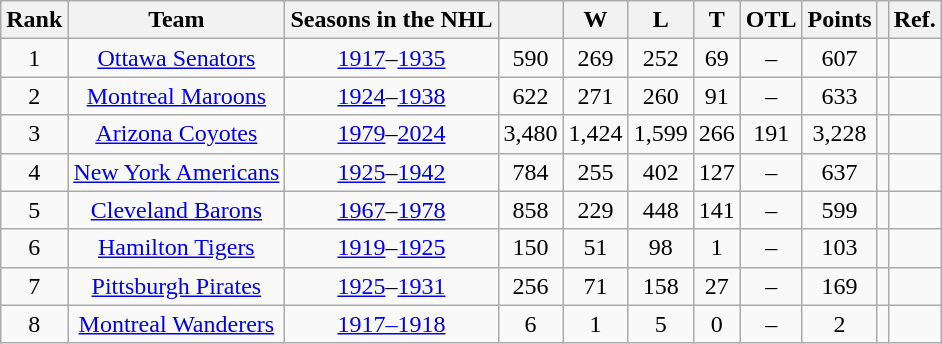<table class="wikitable sortable" border="1">
<tr align="center">
<th>Rank</th>
<th>Team</th>
<th>Seasons in the NHL</th>
<th></th>
<th>W</th>
<th>L</th>
<th>T</th>
<th>OTL</th>
<th>Points</th>
<th></th>
<th>Ref.</th>
</tr>
<tr align="center">
<td>1</td>
<td><a href='#'>Ottawa Senators</a></td>
<td><a href='#'>1917</a>–<a href='#'>1935</a></td>
<td>590</td>
<td>269</td>
<td>252</td>
<td>69</td>
<td>–</td>
<td>607</td>
<td></td>
<td></td>
</tr>
<tr align="center">
<td>2</td>
<td><a href='#'>Montreal Maroons</a></td>
<td><a href='#'>1924</a>–<a href='#'>1938</a></td>
<td>622</td>
<td>271</td>
<td>260</td>
<td>91</td>
<td>–</td>
<td>633</td>
<td></td>
<td></td>
</tr>
<tr align="center">
<td>3</td>
<td><a href='#'>Arizona Coyotes</a></td>
<td><a href='#'>1979</a>–<a href='#'>2024</a></td>
<td>3,480</td>
<td>1,424</td>
<td>1,599</td>
<td>266</td>
<td>191</td>
<td>3,228</td>
<td></td>
<td></td>
</tr>
<tr align="center">
<td>4</td>
<td><a href='#'>New York Americans</a></td>
<td><a href='#'>1925</a>–<a href='#'>1942</a></td>
<td>784</td>
<td>255</td>
<td>402</td>
<td>127</td>
<td>–</td>
<td>637</td>
<td></td>
<td></td>
</tr>
<tr align="center">
<td>5</td>
<td><a href='#'>Cleveland Barons</a></td>
<td><a href='#'>1967</a>–<a href='#'>1978</a></td>
<td>858</td>
<td>229</td>
<td>448</td>
<td>141</td>
<td>–</td>
<td>599</td>
<td></td>
<td></td>
</tr>
<tr align="center">
<td>6</td>
<td><a href='#'>Hamilton Tigers</a></td>
<td><a href='#'>1919</a>–<a href='#'>1925</a></td>
<td>150</td>
<td>51</td>
<td>98</td>
<td>1</td>
<td>–</td>
<td>103</td>
<td></td>
<td></td>
</tr>
<tr align="center">
<td>7</td>
<td><a href='#'>Pittsburgh Pirates</a></td>
<td><a href='#'>1925</a>–<a href='#'>1931</a></td>
<td>256</td>
<td>71</td>
<td>158</td>
<td>27</td>
<td>–</td>
<td>169</td>
<td></td>
<td></td>
</tr>
<tr align="center">
<td>8</td>
<td><a href='#'>Montreal Wanderers</a></td>
<td><a href='#'>1917–1918</a></td>
<td>6</td>
<td>1</td>
<td>5</td>
<td>0</td>
<td>–</td>
<td>2</td>
<td></td>
<td></td>
</tr>
</table>
